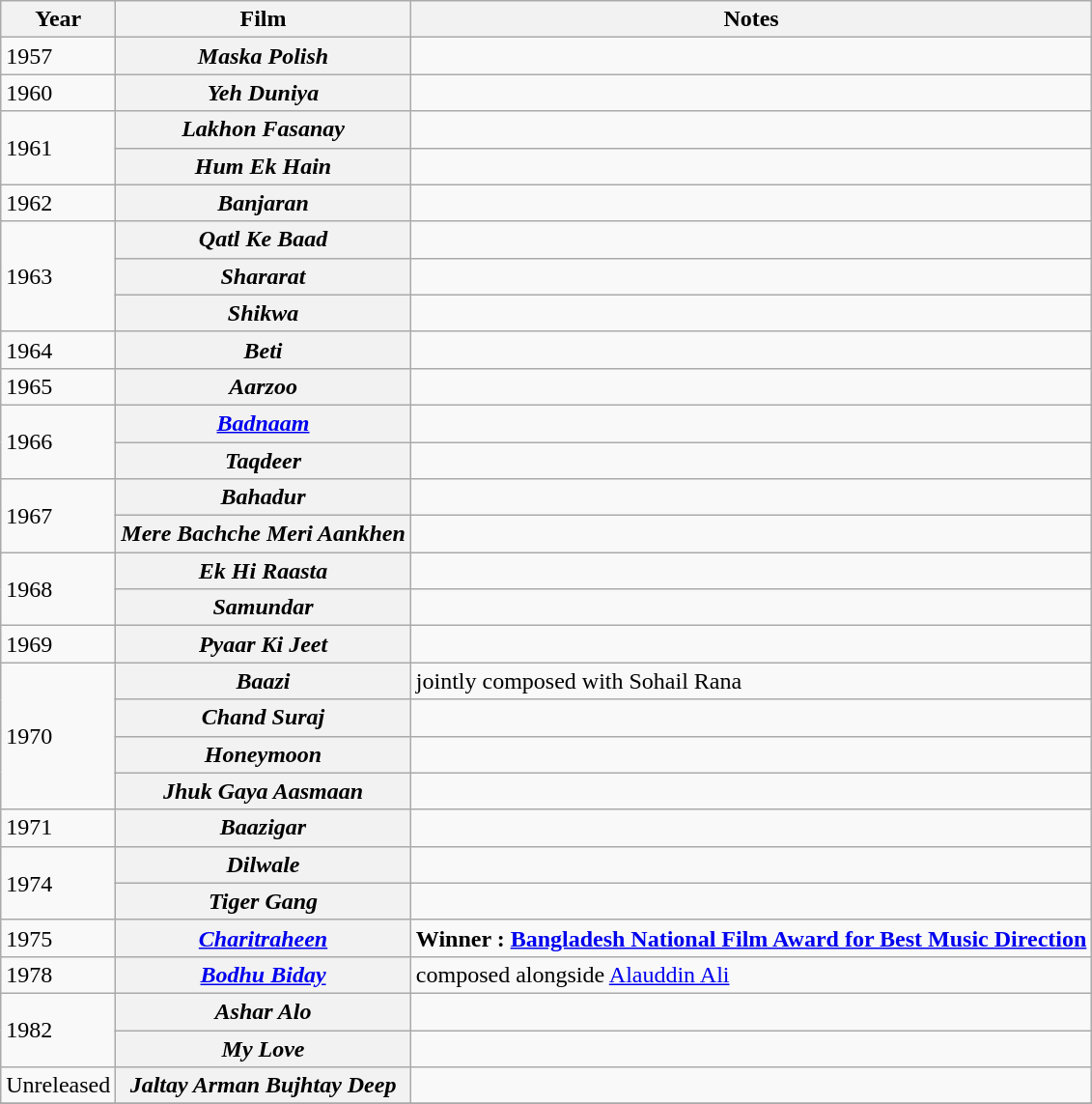<table class="wikitable sortable">
<tr>
<th>Year</th>
<th>Film</th>
<th>Notes</th>
</tr>
<tr>
<td>1957</td>
<th><em>Maska Polish</em></th>
<td></td>
</tr>
<tr>
<td>1960</td>
<th><em>Yeh Duniya</em></th>
<td></td>
</tr>
<tr>
<td rowspan=2>1961</td>
<th><em>Lakhon Fasanay</em></th>
<td></td>
</tr>
<tr>
<th><em>Hum Ek Hain</em></th>
<td></td>
</tr>
<tr>
<td>1962</td>
<th><em>Banjaran</em></th>
<td></td>
</tr>
<tr>
<td rowspan=3>1963</td>
<th><em>Qatl Ke Baad</em></th>
<td></td>
</tr>
<tr>
<th><em>Shararat</em></th>
<td></td>
</tr>
<tr>
<th><em>Shikwa</em></th>
<td></td>
</tr>
<tr>
<td>1964</td>
<th><em>Beti</em></th>
<td></td>
</tr>
<tr>
<td>1965</td>
<th><em>Aarzoo</em></th>
<td></td>
</tr>
<tr>
<td rowspan=2>1966</td>
<th><em><a href='#'>Badnaam</a></em> </th>
<td></td>
</tr>
<tr>
<th><em>Taqdeer</em></th>
<td></td>
</tr>
<tr>
<td rowspan=2>1967</td>
<th><em>Bahadur</em></th>
<td></td>
</tr>
<tr>
<th><em>Mere Bachche Meri Aankhen</em></th>
<td></td>
</tr>
<tr>
<td rowspan=2>1968</td>
<th><em>Ek Hi Raasta</em></th>
<td></td>
</tr>
<tr>
<th><em>Samundar</em></th>
<td></td>
</tr>
<tr>
<td>1969</td>
<th><em>Pyaar Ki Jeet</em></th>
<td></td>
</tr>
<tr>
<td rowspan=4>1970</td>
<th><em>Baazi</em></th>
<td>jointly composed with Sohail Rana</td>
</tr>
<tr>
<th><em>Chand Suraj</em></th>
<td></td>
</tr>
<tr>
<th><em>Honeymoon</em></th>
<td></td>
</tr>
<tr>
<th><em>Jhuk Gaya Aasmaan</em></th>
<td></td>
</tr>
<tr>
<td>1971</td>
<th><em>Baazigar</em></th>
<td></td>
</tr>
<tr>
<td rowspan=2>1974</td>
<th><em>Dilwale</em></th>
<td></td>
</tr>
<tr>
<th><em>Tiger Gang</em></th>
<td></td>
</tr>
<tr>
<td>1975</td>
<th><em><a href='#'>Charitraheen</a></em></th>
<td><strong>Winner : <a href='#'>Bangladesh National Film Award for Best Music Direction</a></strong></td>
</tr>
<tr>
<td>1978</td>
<th><em><a href='#'>Bodhu Biday</a></em></th>
<td>composed alongside <a href='#'>Alauddin Ali</a></td>
</tr>
<tr>
<td rowspan=2>1982</td>
<th><em>Ashar Alo</em></th>
<td></td>
</tr>
<tr>
<th><em>My Love</em></th>
<td></td>
</tr>
<tr>
<td>Unreleased</td>
<th><em>Jaltay Arman Bujhtay Deep</em></th>
<td></td>
</tr>
<tr>
</tr>
</table>
